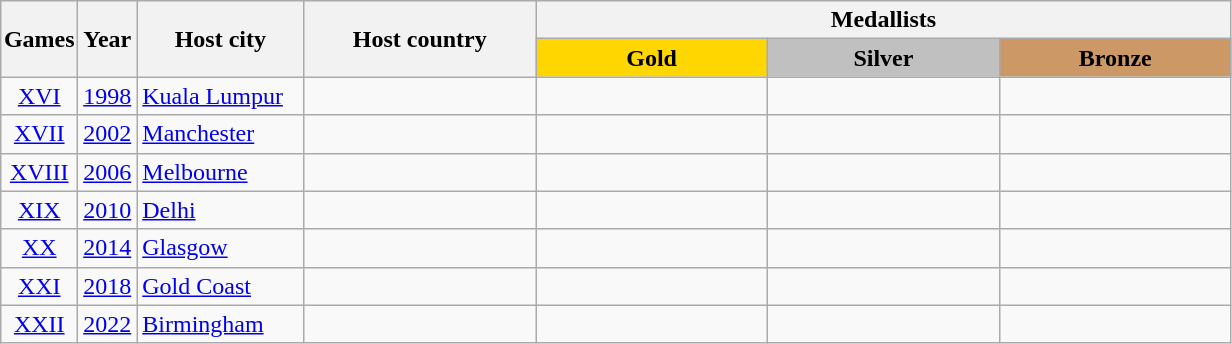<table class=wikitable>
<tr>
<th rowspan=2 style="padding:0.1em;">Games</th>
<th rowspan=2>Year</th>
<th rowspan=2 style="width:6.5em;">Host city</th>
<th rowspan=2 style="width:9.2em;">Host country</th>
<th colspan=3>Medallists</th>
</tr>
<tr>
<td bgcolor="gold" align=center style="width:9.2em;"><strong>Gold</strong></td>
<td bgcolor="silver" align=center style="width:9.2em;"><strong>Silver</strong></td>
<td bgcolor="cc9966" align=center style="width:9.2em;"><strong>Bronze</strong></td>
</tr>
<tr>
<td align=center><a href='#'>XVI</a></td>
<td><a href='#'>1998</a></td>
<td><a href='#'>Kuala Lumpur</a></td>
<td></td>
<td></td>
<td></td>
<td></td>
</tr>
<tr>
<td align=center><a href='#'>XVII</a></td>
<td><a href='#'>2002</a></td>
<td><a href='#'>Manchester</a></td>
<td></td>
<td></td>
<td></td>
<td></td>
</tr>
<tr>
<td align=center><a href='#'>XVIII</a></td>
<td><a href='#'>2006</a></td>
<td><a href='#'>Melbourne</a></td>
<td></td>
<td></td>
<td></td>
<td></td>
</tr>
<tr>
<td align=center><a href='#'>XIX</a></td>
<td><a href='#'>2010</a></td>
<td><a href='#'>Delhi</a></td>
<td></td>
<td></td>
<td></td>
<td></td>
</tr>
<tr>
<td align=center><a href='#'>XX</a></td>
<td><a href='#'>2014</a></td>
<td><a href='#'>Glasgow</a></td>
<td></td>
<td></td>
<td></td>
<td></td>
</tr>
<tr>
<td align=center><a href='#'>XXI</a></td>
<td><a href='#'>2018</a></td>
<td><a href='#'>Gold Coast</a></td>
<td></td>
<td></td>
<td></td>
<td></td>
</tr>
<tr>
<td align=center><a href='#'>XXII</a></td>
<td><a href='#'>2022</a></td>
<td><a href='#'>Birmingham</a></td>
<td></td>
<td></td>
<td></td>
<td></td>
</tr>
</table>
